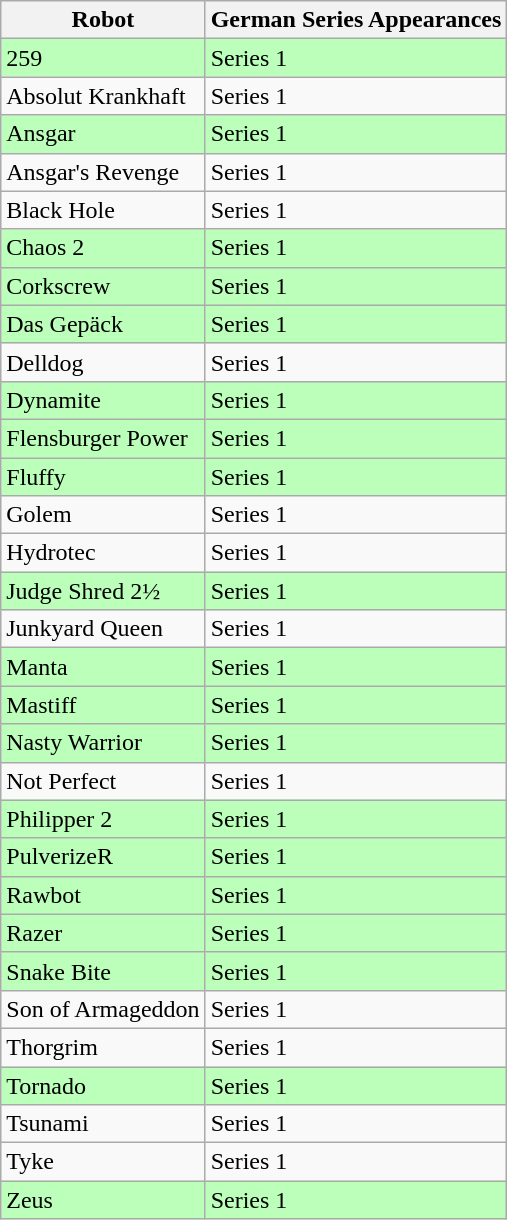<table class="wikitable">
<tr>
<th>Robot</th>
<th>German Series Appearances</th>
</tr>
<tr style="background: #BBFFBB;">
<td>259</td>
<td>Series 1</td>
</tr>
<tr>
<td>Absolut Krankhaft</td>
<td>Series 1</td>
</tr>
<tr style="background: #BBFFBB;">
<td>Ansgar</td>
<td>Series 1</td>
</tr>
<tr>
<td>Ansgar's Revenge</td>
<td>Series 1</td>
</tr>
<tr>
<td>Black Hole</td>
<td>Series 1</td>
</tr>
<tr style="background: #BBFFBB;">
<td>Chaos 2</td>
<td>Series 1</td>
</tr>
<tr style="background: #BBFFBB;">
<td>Corkscrew</td>
<td>Series 1</td>
</tr>
<tr style="background: #BBFFBB;">
<td>Das Gepäck</td>
<td>Series 1</td>
</tr>
<tr>
<td>Delldog</td>
<td>Series 1</td>
</tr>
<tr style="background: #BBFFBB;">
<td>Dynamite</td>
<td>Series 1</td>
</tr>
<tr style="background: #BBFFBB;">
<td>Flensburger Power</td>
<td>Series 1</td>
</tr>
<tr style="background: #BBFFBB;">
<td>Fluffy</td>
<td>Series 1</td>
</tr>
<tr>
<td>Golem</td>
<td>Series 1</td>
</tr>
<tr>
<td>Hydrotec</td>
<td>Series 1</td>
</tr>
<tr style="background: #BBFFBB;">
<td>Judge Shred 2½</td>
<td>Series 1</td>
</tr>
<tr>
<td>Junkyard Queen</td>
<td>Series 1</td>
</tr>
<tr style="background: #BBFFBB;">
<td>Manta</td>
<td>Series 1</td>
</tr>
<tr style="background: #BBFFBB;">
<td>Mastiff</td>
<td>Series 1</td>
</tr>
<tr style="background: #BBFFBB;">
<td>Nasty Warrior</td>
<td>Series 1</td>
</tr>
<tr>
<td>Not Perfect</td>
<td>Series 1</td>
</tr>
<tr style="background: #BBFFBB;">
<td>Philipper 2</td>
<td>Series 1</td>
</tr>
<tr style="background: #BBFFBB;">
<td>PulverizeR</td>
<td>Series 1</td>
</tr>
<tr style="background: #BBFFBB;">
<td>Rawbot</td>
<td>Series 1</td>
</tr>
<tr style="background: #BBFFBB;">
<td>Razer</td>
<td>Series 1</td>
</tr>
<tr style="background: #BBFFBB;">
<td>Snake Bite</td>
<td>Series 1</td>
</tr>
<tr>
<td>Son of Armageddon</td>
<td>Series 1</td>
</tr>
<tr>
<td>Thorgrim</td>
<td>Series 1</td>
</tr>
<tr style="background: #BBFFBB;">
<td>Tornado</td>
<td>Series 1</td>
</tr>
<tr>
<td>Tsunami</td>
<td>Series 1</td>
</tr>
<tr>
<td>Tyke</td>
<td>Series 1</td>
</tr>
<tr style="background: #BBFFBB;">
<td>Zeus</td>
<td>Series 1</td>
</tr>
</table>
